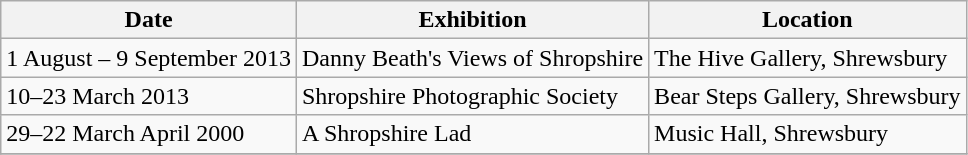<table class="wikitable">
<tr>
<th>Date</th>
<th>Exhibition</th>
<th>Location</th>
</tr>
<tr>
<td>1 August – 9 September 2013</td>
<td>Danny Beath's Views of Shropshire</td>
<td>The Hive Gallery, Shrewsbury</td>
</tr>
<tr>
<td>10–23 March 2013</td>
<td>Shropshire Photographic Society</td>
<td>Bear Steps Gallery, Shrewsbury</td>
</tr>
<tr>
<td>29–22 March April 2000</td>
<td>A Shropshire Lad</td>
<td>Music Hall, Shrewsbury</td>
</tr>
<tr>
</tr>
</table>
